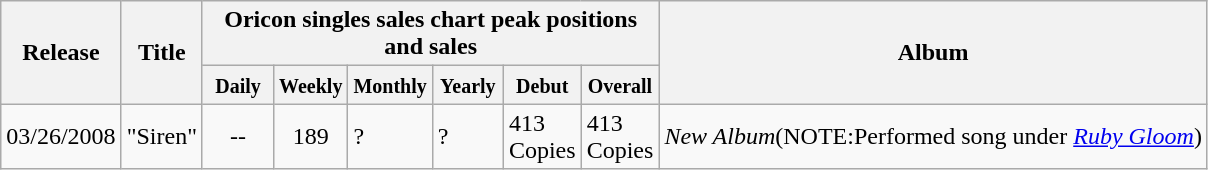<table class="wikitable">
<tr>
<th rowspan="2">Release</th>
<th rowspan="2">Title</th>
<th colspan="6">Oricon singles sales chart peak positions and sales</th>
<th rowspan="2">Album</th>
</tr>
<tr>
<th width="40"><small>Daily</small></th>
<th width="40"><small>Weekly</small></th>
<th width="40"><small>Monthly</small></th>
<th width="40"><small>Yearly</small></th>
<th width="40"><small>Debut</small></th>
<th width="40"><small>Overall</small></th>
</tr>
<tr>
<td>03/26/2008</td>
<td>"Siren"</td>
<td align="center">--</td>
<td align="center">189</td>
<td>?</td>
<td>?</td>
<td>413 Copies</td>
<td>413 Copies</td>
<td><em>New Album</em>(NOTE:Performed song under <em><a href='#'>Ruby Gloom</a></em>)</td>
</tr>
</table>
